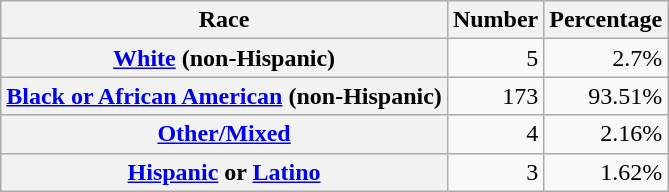<table class="wikitable" style="text-align:right">
<tr>
<th scope="col">Race</th>
<th scope="col">Number</th>
<th scope="col">Percentage</th>
</tr>
<tr>
<th scope="row"><a href='#'>White</a> (non-Hispanic)</th>
<td>5</td>
<td>2.7%</td>
</tr>
<tr>
<th scope="row"><a href='#'>Black or African American</a> (non-Hispanic)</th>
<td>173</td>
<td>93.51%</td>
</tr>
<tr>
<th scope="row"><a href='#'>Other/Mixed</a></th>
<td>4</td>
<td>2.16%</td>
</tr>
<tr>
<th scope="row"><a href='#'>Hispanic</a> or <a href='#'>Latino</a></th>
<td>3</td>
<td>1.62%</td>
</tr>
</table>
